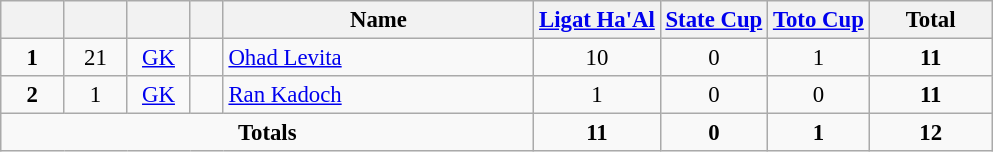<table class="wikitable sortable" style="font-size: 95%; text-align: center;">
<tr>
<th width=35></th>
<th width=35></th>
<th width=35></th>
<th width=15></th>
<th width=200>Name</th>
<th><a href='#'>Ligat Ha'Al</a></th>
<th><a href='#'>State Cup</a></th>
<th><a href='#'>Toto Cup</a></th>
<th width= 75>Total</th>
</tr>
<tr>
<td><strong>1</strong></td>
<td>21</td>
<td><a href='#'>GK</a></td>
<td></td>
<td align=left><a href='#'>Ohad Levita</a></td>
<td>10</td>
<td>0</td>
<td>1</td>
<td><strong>11</strong></td>
</tr>
<tr>
<td><strong>2</strong></td>
<td>1</td>
<td><a href='#'>GK</a></td>
<td></td>
<td align=left><a href='#'>Ran Kadoch</a></td>
<td>1</td>
<td>0</td>
<td>0</td>
<td><strong>11</strong></td>
</tr>
<tr>
<td colspan=5><strong>Totals</strong></td>
<td><strong>11</strong></td>
<td><strong>0</strong></td>
<td><strong>1</strong></td>
<td><strong>12</strong></td>
</tr>
</table>
